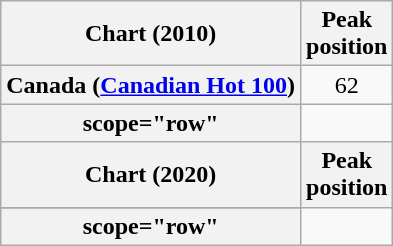<table class="wikitable sortable plainrowheaders" style="text-align:center;">
<tr>
<th scope="col">Chart (2010)</th>
<th scope="col">Peak<br>position</th>
</tr>
<tr>
<th scope="row">Canada (<a href='#'>Canadian Hot 100</a>)</th>
<td align="center">62</td>
</tr>
<tr>
<th>scope="row" </th>
</tr>
<tr>
<th scope="col">Chart (2020)</th>
<th scope="col">Peak<br>position</th>
</tr>
<tr>
</tr>
<tr>
<th>scope="row" </th>
</tr>
</table>
